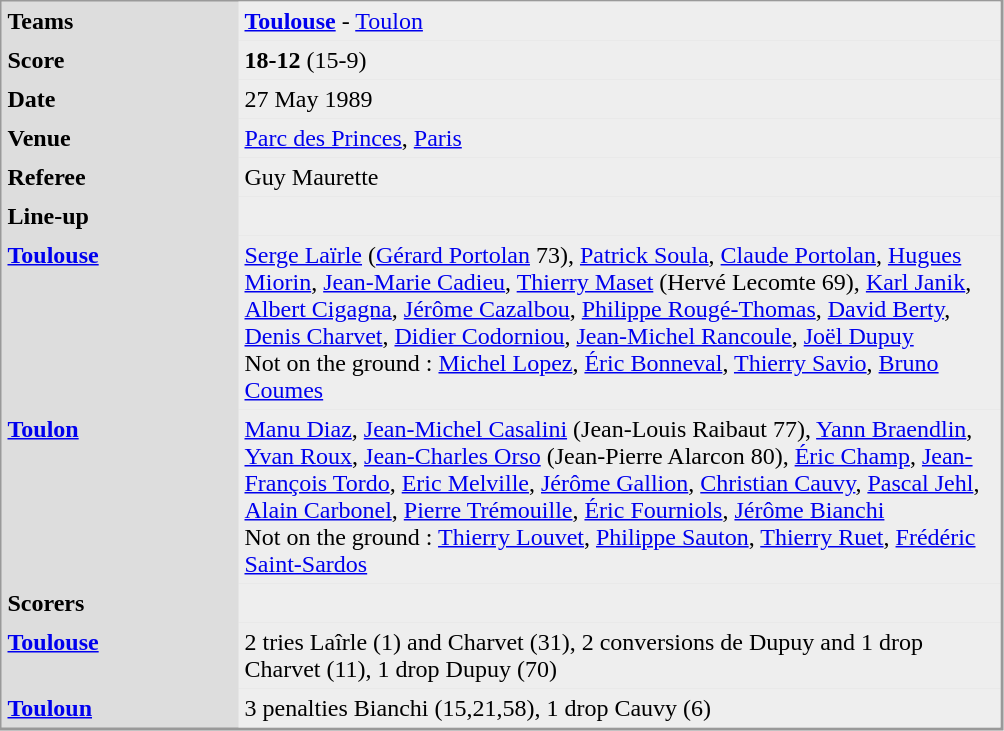<table align="left" cellpadding="4" cellspacing="0"  style="margin: 0 0 0 0; border: 1px solid #999; border-right-width: 2px; border-bottom-width: 2px; background-color: #DDDDDD">
<tr>
<td width="150" valign="top"><strong>Teams</strong></td>
<td width="500" bgcolor=#EEEEEE><strong><a href='#'>Toulouse</a></strong> - <a href='#'>Toulon</a></td>
</tr>
<tr>
<td valign="top"><strong>Score</strong></td>
<td bgcolor=#EEEEEE><strong>18-12</strong> (15-9)</td>
</tr>
<tr>
<td valign="top"><strong>Date</strong></td>
<td bgcolor=#EEEEEE>27 May 1989</td>
</tr>
<tr>
<td valign="top"><strong>Venue</strong></td>
<td bgcolor=#EEEEEE><a href='#'>Parc des Princes</a>, <a href='#'>Paris</a></td>
</tr>
<tr>
<td valign="top"><strong>Referee</strong></td>
<td bgcolor=#EEEEEE>Guy Maurette</td>
</tr>
<tr>
<td valign="top"><strong>Line-up</strong></td>
<td bgcolor=#EEEEEE></td>
</tr>
<tr>
<td valign="top"><strong> <a href='#'>Toulouse</a> </strong></td>
<td bgcolor=#EEEEEE><a href='#'>Serge Laïrle</a> (<a href='#'>Gérard Portolan</a> 73), <a href='#'>Patrick Soula</a>, <a href='#'>Claude Portolan</a>, <a href='#'>Hugues Miorin</a>, <a href='#'>Jean-Marie Cadieu</a>, <a href='#'>Thierry Maset</a> (Hervé Lecomte 69), <a href='#'>Karl Janik</a>, <a href='#'>Albert Cigagna</a>, <a href='#'>Jérôme Cazalbou</a>, <a href='#'>Philippe Rougé-Thomas</a>, <a href='#'>David Berty</a>, <a href='#'>Denis Charvet</a>, <a href='#'>Didier Codorniou</a>, <a href='#'>Jean-Michel Rancoule</a>, <a href='#'>Joël Dupuy</a><br>Not on the ground : <a href='#'>Michel Lopez</a>, <a href='#'>Éric Bonneval</a>, <a href='#'>Thierry Savio</a>, <a href='#'>Bruno Coumes</a></td>
</tr>
<tr>
<td valign="top"><strong><a href='#'>Toulon</a></strong></td>
<td bgcolor=#EEEEEE><a href='#'>Manu Diaz</a>, <a href='#'>Jean-Michel Casalini</a> (Jean-Louis Raibaut 77), <a href='#'>Yann Braendlin</a>, <a href='#'>Yvan Roux</a>, <a href='#'>Jean-Charles Orso</a> (Jean-Pierre Alarcon 80), <a href='#'>Éric Champ</a>, <a href='#'>Jean-François Tordo</a>, <a href='#'>Eric Melville</a>, <a href='#'>Jérôme Gallion</a>, <a href='#'>Christian Cauvy</a>, <a href='#'>Pascal Jehl</a>, <a href='#'>Alain Carbonel</a>, <a href='#'>Pierre Trémouille</a>, <a href='#'>Éric Fourniols</a>, <a href='#'>Jérôme Bianchi</a> <br> Not on the ground :  <a href='#'>Thierry Louvet</a>, <a href='#'>Philippe Sauton</a>, <a href='#'>Thierry Ruet</a>, <a href='#'>Frédéric Saint-Sardos</a></td>
</tr>
<tr>
<td valign="top"><strong>Scorers</strong></td>
<td bgcolor=#EEEEEE></td>
</tr>
<tr>
<td valign="top"><strong> <a href='#'>Toulouse</a> </strong></td>
<td bgcolor=#EEEEEE>2 tries Laîrle (1) and Charvet (31), 2 conversions de Dupuy and 1 drop Charvet (11), 1 drop Dupuy (70)</td>
</tr>
<tr>
<td valign="top"><strong><a href='#'>Touloun</a></strong></td>
<td bgcolor=#EEEEEE>3 penalties  Bianchi (15,21,58), 1 drop Cauvy (6)</td>
</tr>
</table>
